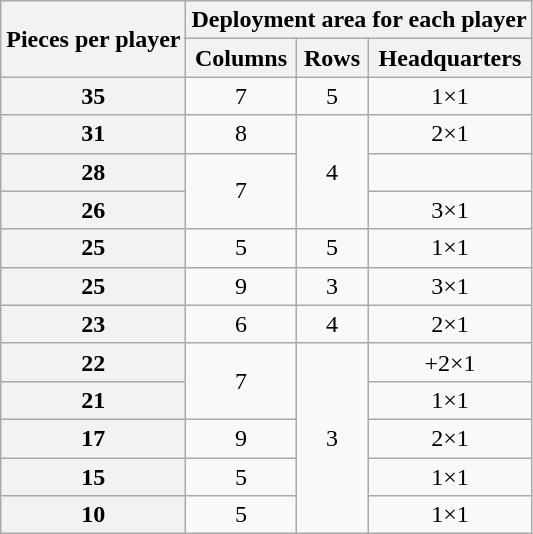<table class="wikitable sortable" style="font-size:100%;text-align:center;">
<tr>
<th rowspan=2>Pieces per player</th>
<th colspan=3>Deployment area for each player</th>
</tr>
<tr>
<th>Columns</th>
<th>Rows</th>
<th>Headquarters</th>
</tr>
<tr>
<th>35</th>
<td>7</td>
<td>5</td>
<td>1×1</td>
</tr>
<tr>
<th>31</th>
<td>8</td>
<td rowspan=3>4</td>
<td>2×1</td>
</tr>
<tr>
<th>28</th>
<td rowspan=2>7</td>
<td></td>
</tr>
<tr>
<th>26</th>
<td>3×1</td>
</tr>
<tr>
<th>25</th>
<td>5</td>
<td>5</td>
<td>1×1</td>
</tr>
<tr>
<th>25</th>
<td>9</td>
<td>3</td>
<td>3×1</td>
</tr>
<tr>
<th>23</th>
<td>6</td>
<td>4</td>
<td>2×1</td>
</tr>
<tr>
<th>22</th>
<td rowspan=2>7</td>
<td rowspan=5>3</td>
<td>+2×1</td>
</tr>
<tr>
<th>21</th>
<td>1×1</td>
</tr>
<tr>
<th>17</th>
<td>9</td>
<td>2×1</td>
</tr>
<tr>
<th>15</th>
<td>5</td>
<td>1×1</td>
</tr>
<tr>
<th>10</th>
<td>5</td>
<td>1×1</td>
</tr>
</table>
